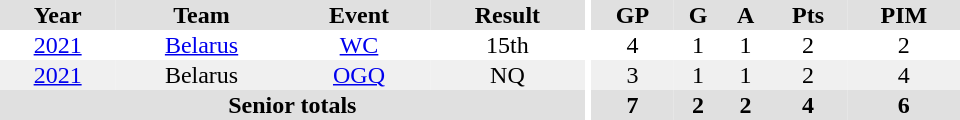<table border="0" cellpadding="1" cellspacing="0" ID="Table3" style="text-align:center; width:40em">
<tr ALIGN="center" bgcolor="#e0e0e0">
<th>Year</th>
<th>Team</th>
<th>Event</th>
<th>Result</th>
<th rowspan="99" bgcolor="#ffffff"></th>
<th>GP</th>
<th>G</th>
<th>A</th>
<th>Pts</th>
<th>PIM</th>
</tr>
<tr>
<td><a href='#'>2021</a></td>
<td><a href='#'>Belarus</a></td>
<td><a href='#'>WC</a></td>
<td>15th</td>
<td>4</td>
<td>1</td>
<td>1</td>
<td>2</td>
<td>2</td>
</tr>
<tr ALIGN="center" bgcolor="#f0f0f0">
<td><a href='#'>2021</a></td>
<td>Belarus</td>
<td><a href='#'>OGQ</a></td>
<td>NQ</td>
<td>3</td>
<td>1</td>
<td>1</td>
<td>2</td>
<td>4</td>
</tr>
<tr bgcolor="#e0e0e0">
<th colspan="4">Senior totals</th>
<th>7</th>
<th>2</th>
<th>2</th>
<th>4</th>
<th>6</th>
</tr>
</table>
